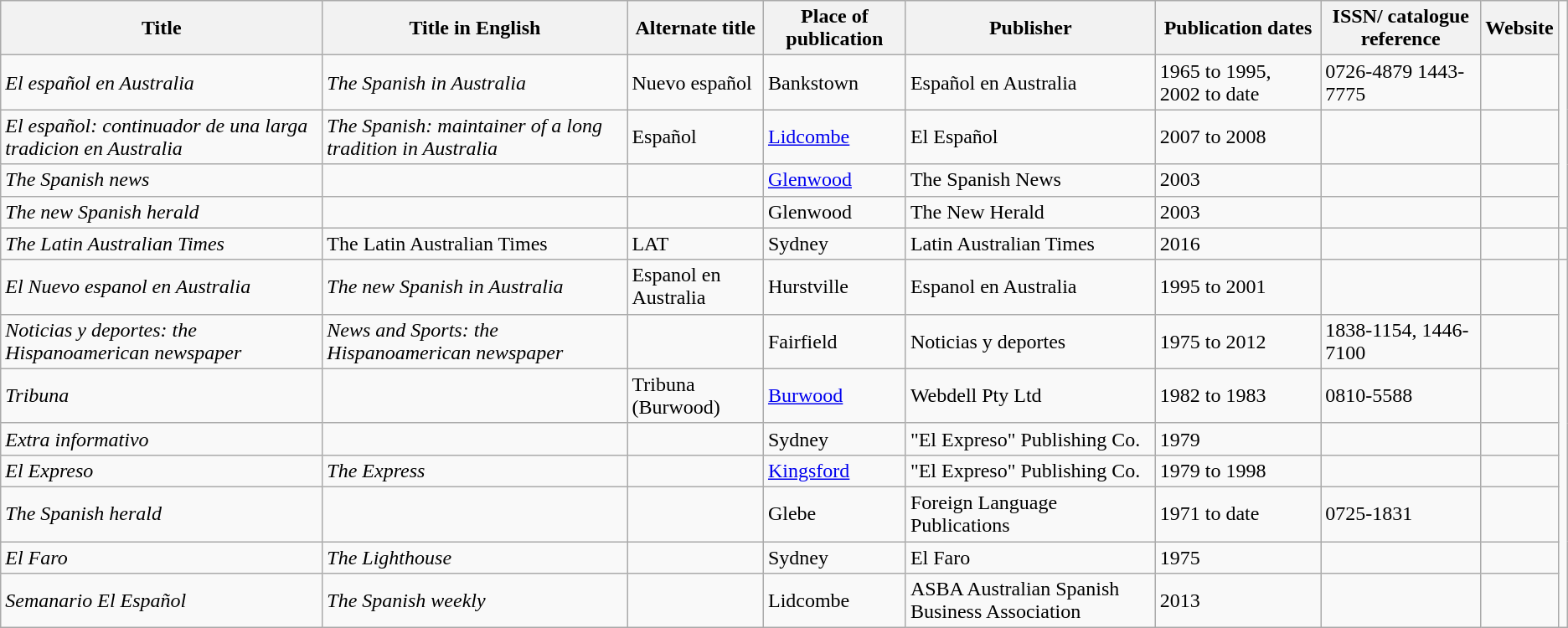<table class="wikitable sortable">
<tr>
<th>Title</th>
<th>Title in English</th>
<th>Alternate title</th>
<th>Place of publication</th>
<th>Publisher</th>
<th>Publication dates</th>
<th>ISSN/ catalogue reference</th>
<th>Website</th>
</tr>
<tr>
<td><em>El español en Australia</em></td>
<td><em>The Spanish in Australia</em></td>
<td>Nuevo español</td>
<td>Bankstown</td>
<td>Español en Australia</td>
<td>1965 to 1995, 2002 to date</td>
<td>0726-4879  1443-7775 </td>
<td></td>
</tr>
<tr>
<td><em>El español: continuador de una larga tradicion en Australia</em></td>
<td><em>The Spanish: maintainer of a long tradition in Australia</em></td>
<td>Español</td>
<td><a href='#'>Lidcombe</a></td>
<td>El Español</td>
<td>2007 to 2008</td>
<td></td>
<td></td>
</tr>
<tr>
<td><em>The Spanish news</em></td>
<td></td>
<td></td>
<td><a href='#'>Glenwood</a></td>
<td>The Spanish News</td>
<td>2003</td>
<td></td>
<td></td>
</tr>
<tr>
<td><em>The new Spanish herald</em></td>
<td></td>
<td></td>
<td>Glenwood</td>
<td>The New Herald</td>
<td>2003</td>
<td></td>
<td></td>
</tr>
<tr>
<td><em>The Latin Australian Times</em></td>
<td>The Latin Australian Times</td>
<td>LAT</td>
<td>Sydney</td>
<td>Latin Australian Times</td>
<td>2016</td>
<td></td>
<td></td>
<td></td>
</tr>
<tr>
<td><em>El Nuevo espanol en Australia</em></td>
<td><em>The new Spanish in Australia</em></td>
<td>Espanol en Australia</td>
<td>Hurstville</td>
<td>Espanol en Australia</td>
<td>1995 to 2001</td>
<td></td>
<td></td>
</tr>
<tr>
<td><em>Noticias y deportes: the Hispanoamerican newspaper</em></td>
<td><em>News and Sports: the Hispanoamerican newspaper</em></td>
<td></td>
<td>Fairfield</td>
<td>Noticias y deportes</td>
<td>1975 to 2012</td>
<td>1838-1154, 1446-7100 </td>
<td></td>
</tr>
<tr>
<td><em>Tribuna</em></td>
<td></td>
<td>Tribuna (Burwood)</td>
<td><a href='#'>Burwood</a></td>
<td>Webdell Pty Ltd</td>
<td>1982 to 1983</td>
<td>0810-5588 </td>
<td></td>
</tr>
<tr>
<td><em>Extra informativo</em></td>
<td></td>
<td></td>
<td>Sydney</td>
<td>"El Expreso" Publishing Co.</td>
<td>1979</td>
<td></td>
<td></td>
</tr>
<tr>
<td><em>El Expreso </em></td>
<td><em>The Express</em></td>
<td></td>
<td><a href='#'>Kingsford</a></td>
<td>"El Expreso" Publishing Co.</td>
<td>1979 to 1998</td>
<td></td>
<td></td>
</tr>
<tr>
<td><em>The Spanish herald</em></td>
<td></td>
<td></td>
<td>Glebe</td>
<td>Foreign Language Publications</td>
<td>1971 to date</td>
<td>0725-1831 </td>
<td></td>
</tr>
<tr>
<td><em> El Faro </em></td>
<td><em>The Lighthouse</em></td>
<td></td>
<td>Sydney</td>
<td>El Faro</td>
<td>1975</td>
<td></td>
<td></td>
</tr>
<tr>
<td><em> Semanario El Español </em></td>
<td><em>The Spanish weekly</em></td>
<td></td>
<td>Lidcombe</td>
<td>ASBA Australian Spanish Business Association</td>
<td>2013</td>
<td></td>
<td></td>
</tr>
</table>
